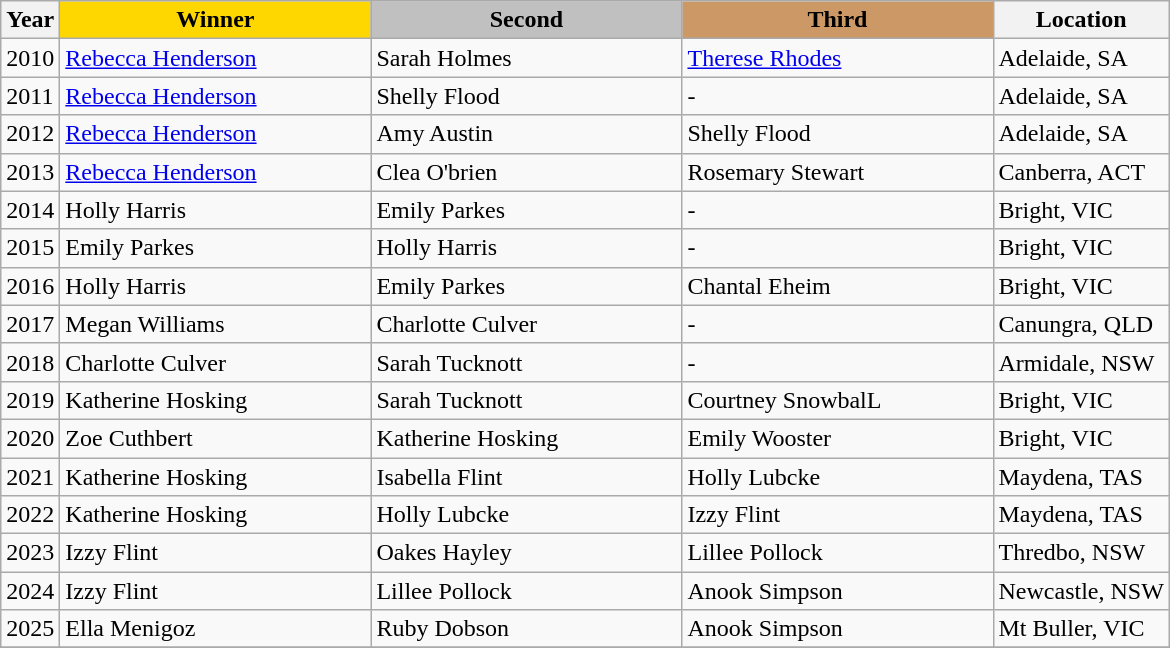<table class="wikitable sortable">
<tr>
<th>Year</th>
<th scope=col colspan=1 style="width:200px; color: black; background:gold;">Winner</th>
<th scope=col colspan=1 style="width:200px; color: black; background:silver;">Second</th>
<th scope=col colspan=1 style="width:200px; color: black; background:#cc9966;">Third</th>
<th>Location</th>
</tr>
<tr>
<td>2010</td>
<td><a href='#'>Rebecca Henderson</a></td>
<td>Sarah Holmes</td>
<td><a href='#'>Therese Rhodes</a></td>
<td>Adelaide, SA</td>
</tr>
<tr>
<td>2011</td>
<td><a href='#'>Rebecca Henderson</a></td>
<td>Shelly Flood</td>
<td>-</td>
<td>Adelaide, SA</td>
</tr>
<tr>
<td>2012</td>
<td><a href='#'>Rebecca Henderson</a></td>
<td>Amy Austin</td>
<td>Shelly Flood</td>
<td>Adelaide, SA</td>
</tr>
<tr>
<td>2013</td>
<td><a href='#'>Rebecca Henderson</a></td>
<td>Clea O'brien</td>
<td>Rosemary Stewart</td>
<td>Canberra, ACT</td>
</tr>
<tr>
<td>2014</td>
<td>Holly Harris</td>
<td>Emily Parkes</td>
<td>-</td>
<td>Bright, VIC</td>
</tr>
<tr>
<td>2015</td>
<td>Emily Parkes</td>
<td>Holly Harris</td>
<td>-</td>
<td>Bright, VIC</td>
</tr>
<tr>
<td>2016</td>
<td>Holly Harris</td>
<td>Emily Parkes</td>
<td>Chantal Eheim</td>
<td>Bright, VIC</td>
</tr>
<tr>
<td>2017</td>
<td>Megan Williams</td>
<td>Charlotte Culver</td>
<td>-</td>
<td>Canungra, QLD</td>
</tr>
<tr>
<td>2018</td>
<td>Charlotte Culver</td>
<td>Sarah Tucknott</td>
<td>-</td>
<td>Armidale, NSW</td>
</tr>
<tr>
<td>2019</td>
<td>Katherine Hosking</td>
<td>Sarah Tucknott</td>
<td>Courtney SnowbalL</td>
<td>Bright, VIC</td>
</tr>
<tr>
<td>2020</td>
<td>Zoe Cuthbert</td>
<td>Katherine Hosking</td>
<td>Emily Wooster</td>
<td>Bright, VIC</td>
</tr>
<tr>
<td>2021</td>
<td>Katherine Hosking</td>
<td>Isabella Flint</td>
<td>Holly Lubcke</td>
<td>Maydena, TAS</td>
</tr>
<tr>
<td>2022</td>
<td>Katherine Hosking</td>
<td>Holly Lubcke</td>
<td>Izzy Flint</td>
<td>Maydena, TAS</td>
</tr>
<tr>
<td>2023</td>
<td>Izzy Flint</td>
<td>Oakes Hayley</td>
<td>Lillee Pollock</td>
<td>Thredbo, NSW</td>
</tr>
<tr>
<td>2024</td>
<td>Izzy Flint</td>
<td>Lillee Pollock</td>
<td>Anook Simpson</td>
<td>Newcastle, NSW</td>
</tr>
<tr>
<td>2025</td>
<td>Ella Menigoz</td>
<td>Ruby Dobson</td>
<td>Anook Simpson</td>
<td>Mt Buller, VIC</td>
</tr>
<tr>
</tr>
</table>
